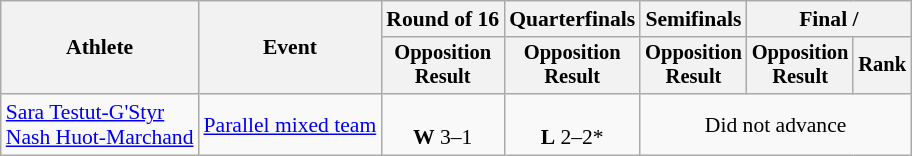<table class="wikitable" style="font-size:90%">
<tr>
<th rowspan="2">Athlete</th>
<th rowspan="2">Event</th>
<th>Round of 16</th>
<th>Quarterfinals</th>
<th>Semifinals</th>
<th colspan=2>Final / </th>
</tr>
<tr style="font-size:95%">
<th>Opposition<br>Result</th>
<th>Opposition<br>Result</th>
<th>Opposition<br>Result</th>
<th>Opposition<br>Result</th>
<th>Rank</th>
</tr>
<tr align=center>
<td align=left><a href='#'>Sara Testut-G'Styr</a><br><a href='#'>Nash Huot-Marchand</a></td>
<td align=left><a href='#'>Parallel mixed team</a></td>
<td><br><strong>W</strong> 3–1</td>
<td><br><strong>L</strong> 2–2*</td>
<td colspan=3>Did not advance</td>
</tr>
</table>
